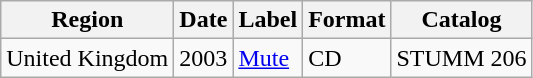<table class="wikitable">
<tr>
<th>Region</th>
<th>Date</th>
<th>Label</th>
<th>Format</th>
<th>Catalog</th>
</tr>
<tr>
<td>United Kingdom</td>
<td>2003</td>
<td><a href='#'>Mute</a></td>
<td>CD</td>
<td>STUMM 206</td>
</tr>
</table>
